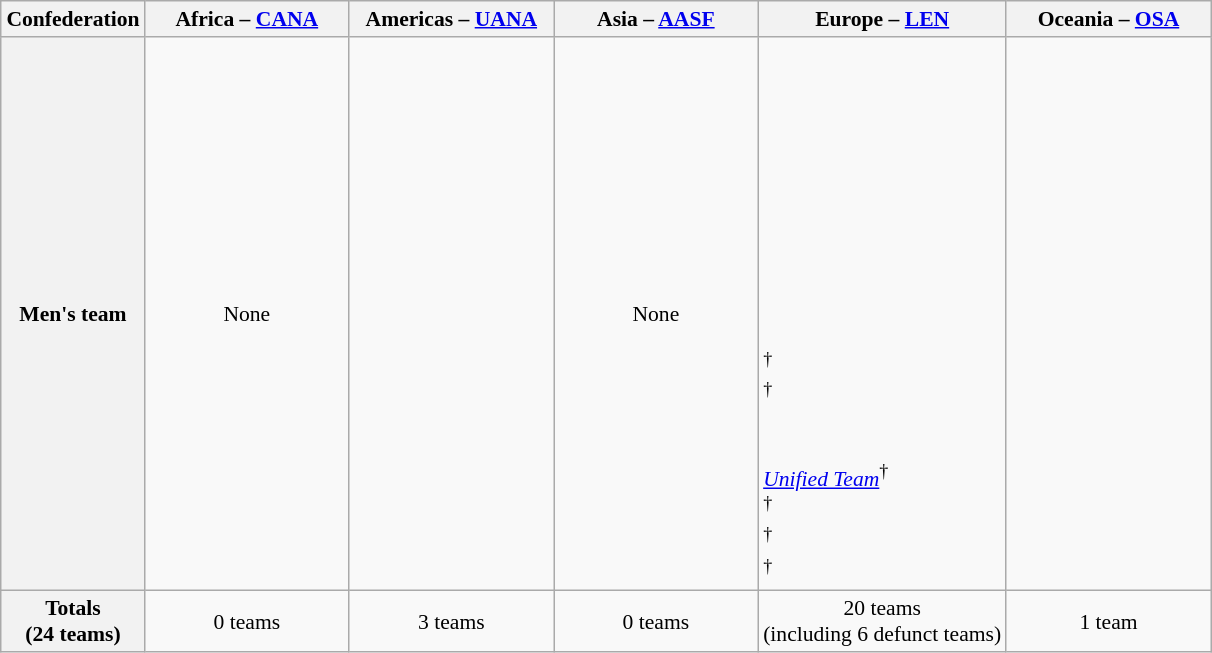<table class="wikitable" style="text-align: center; font-size: 90%; margin-left: 1em;">
<tr>
<th>Confederation</th>
<th style="width: 9em;">Africa – <a href='#'>CANA</a></th>
<th style="width: 9em;">Americas – <a href='#'>UANA</a></th>
<th style="width: 9em;">Asia – <a href='#'>AASF</a></th>
<th>Europe – <a href='#'>LEN</a></th>
<th style="width: 9em;">Oceania – <a href='#'>OSA</a></th>
</tr>
<tr>
<th>Men's team</th>
<td>None</td>
<td style="text-align: left;"><br><br></td>
<td>None</td>
<td style="text-align: left;"><br><br><br><br><br><br><br><br><br><br><br><br><em></em><sup>†</sup><br><em></em><sup>†</sup><br><br><br><em> <a href='#'>Unified Team</a></em><sup>†</sup><br><em></em><sup>†</sup><br><em></em><sup>†</sup><br><em></em><sup>†</sup></td>
<td style="text-align: left;"></td>
</tr>
<tr>
<th>Totals<br>(24 teams)</th>
<td>0 teams</td>
<td>3 teams</td>
<td>0 teams</td>
<td>20 teams<br>(including 6 defunct teams)</td>
<td>1 team</td>
</tr>
</table>
